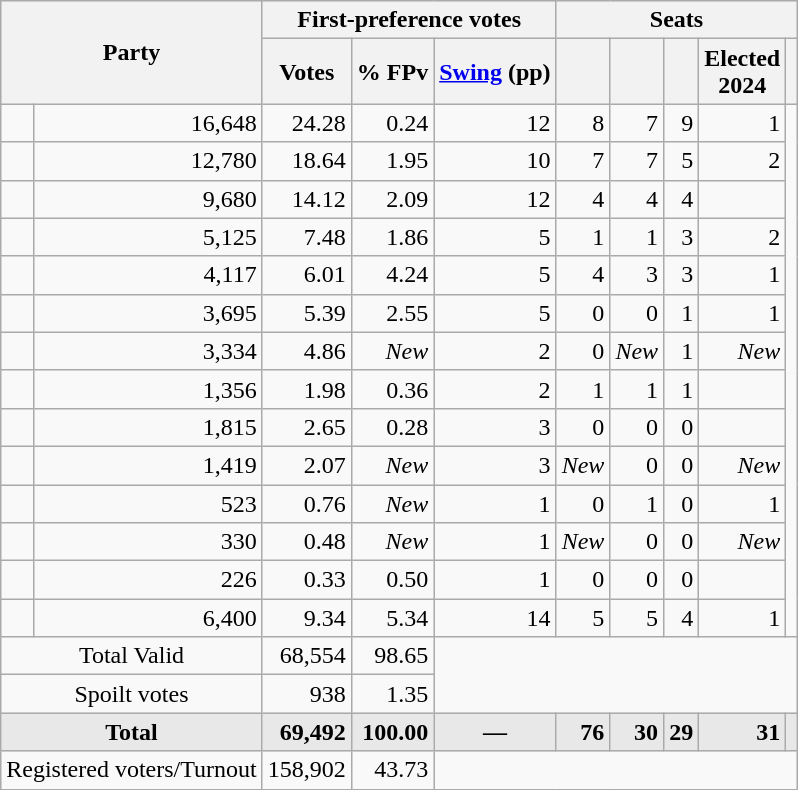<table class="wikitable sortable" style="text-align:center;">
<tr style="text-align:right; background-color:#E9E9E9; text-align:center">
<th rowspan="2" colspan="2">Party</th>
<th colspan="3">First-preference votes</th>
<th colspan="5">Seats</th>
</tr>
<tr style="text-align:right; background-color:#E9E9E9; text-align:center">
<th data-sort-type="number">Votes</th>
<th data-sort-type="number">% FPv</th>
<th data-sort-type="number"><a href='#'>Swing</a> (pp)</th>
<th data-sort-type="number"></th>
<th data-sort-type="number"><a href='#'></a></th>
<th data-sort-type="number"></th>
<th data-sort-type="number">Elected<br>2024</th>
<th data-sort-type="number"></th>
</tr>
<tr>
<td></td>
<td align=right>16,648</td>
<td align=right>24.28</td>
<td align=right>0.24</td>
<td align=right>12</td>
<td align=right>8</td>
<td align=right>7</td>
<td align=right>9</td>
<td align=right>1</td>
</tr>
<tr>
<td></td>
<td align=right>12,780</td>
<td align=right>18.64</td>
<td align=right>1.95</td>
<td align=right>10</td>
<td align=right>7</td>
<td align=right>7</td>
<td align=right>5</td>
<td align=right>2</td>
</tr>
<tr>
<td></td>
<td align=right>9,680</td>
<td align=right>14.12</td>
<td align=right>2.09</td>
<td align=right>12</td>
<td align=right>4</td>
<td align=right>4</td>
<td align=right>4</td>
<td align=right></td>
</tr>
<tr>
<td></td>
<td align=right>5,125</td>
<td align=right>7.48</td>
<td align=right>1.86</td>
<td align=right>5</td>
<td align=right>1</td>
<td align=right>1</td>
<td align=right>3</td>
<td align=right>2</td>
</tr>
<tr>
<td></td>
<td align=right>4,117</td>
<td align=right>6.01</td>
<td align=right>4.24</td>
<td align=right>5</td>
<td align=right>4</td>
<td align=right>3</td>
<td align=right>3</td>
<td align=right>1</td>
</tr>
<tr>
<td></td>
<td align=right>3,695</td>
<td align=right>5.39</td>
<td align=right>2.55</td>
<td align=right>5</td>
<td align=right>0</td>
<td align=right>0</td>
<td align=right>1</td>
<td align=right>1</td>
</tr>
<tr>
<td></td>
<td align=right>3,334</td>
<td align=right>4.86</td>
<td align=right><em>New</em></td>
<td align=right>2</td>
<td align=right>0</td>
<td align=right><em>New</em></td>
<td align=right>1</td>
<td align=right><em>New</em></td>
</tr>
<tr>
<td></td>
<td align=right>1,356</td>
<td align=right>1.98</td>
<td align=right>0.36</td>
<td align=right>2</td>
<td align=right>1</td>
<td align=right>1</td>
<td align=right>1</td>
<td align=right></td>
</tr>
<tr>
<td></td>
<td align=right>1,815</td>
<td align=right>2.65</td>
<td align=right>0.28</td>
<td align=right>3</td>
<td align=right>0</td>
<td align=right>0</td>
<td align=right>0</td>
<td align=right></td>
</tr>
<tr>
<td></td>
<td align=right>1,419</td>
<td align=right>2.07</td>
<td align=right><em>New</em></td>
<td align=right>3</td>
<td align=right><em>New</em></td>
<td align=right>0</td>
<td align=right>0</td>
<td align=right><em>New</em></td>
</tr>
<tr>
<td></td>
<td align=right>523</td>
<td align=right>0.76</td>
<td align=right><em>New</em></td>
<td align=right>1</td>
<td align=right>0</td>
<td align=right>1</td>
<td align=right>0</td>
<td align=right>1</td>
</tr>
<tr>
<td></td>
<td align=right>330</td>
<td align=right>0.48</td>
<td align=right><em>New</em></td>
<td align=right>1</td>
<td align=right><em>New</em></td>
<td align=right>0</td>
<td align=right>0</td>
<td align=right><em>New</em></td>
</tr>
<tr>
<td></td>
<td align=right>226</td>
<td align=right>0.33</td>
<td align=right>0.50</td>
<td align=right>1</td>
<td align=right>0</td>
<td align=right>0</td>
<td align=right>0</td>
<td align=right></td>
</tr>
<tr>
<td></td>
<td align=right>6,400</td>
<td align=right>9.34</td>
<td align=right>5.34</td>
<td align=right>14</td>
<td align=right>5</td>
<td align=right>5</td>
<td align=right>4</td>
<td align=right>1</td>
</tr>
<tr class="sortbottom">
<td colspan=2>Total Valid</td>
<td align=right>68,554</td>
<td align=right>98.65</td>
<td rowspan=2 colspan=6></td>
</tr>
<tr>
<td colspan=2>Spoilt votes</td>
<td align=right>938</td>
<td align=right>1.35</td>
</tr>
<tr style="font-weight:bold; background:rgb(232,232,232);">
<td colspan=2>Total</td>
<td align=right>69,492</td>
<td align=right>100.00</td>
<td>—</td>
<td align=right>76</td>
<td align=right>30</td>
<td align=right>29</td>
<td align=right>31</td>
<td></td>
</tr>
<tr>
<td colspan=2>Registered voters/Turnout</td>
<td align=right>158,902</td>
<td align=right>43.73</td>
<td colspan=6></td>
</tr>
</table>
